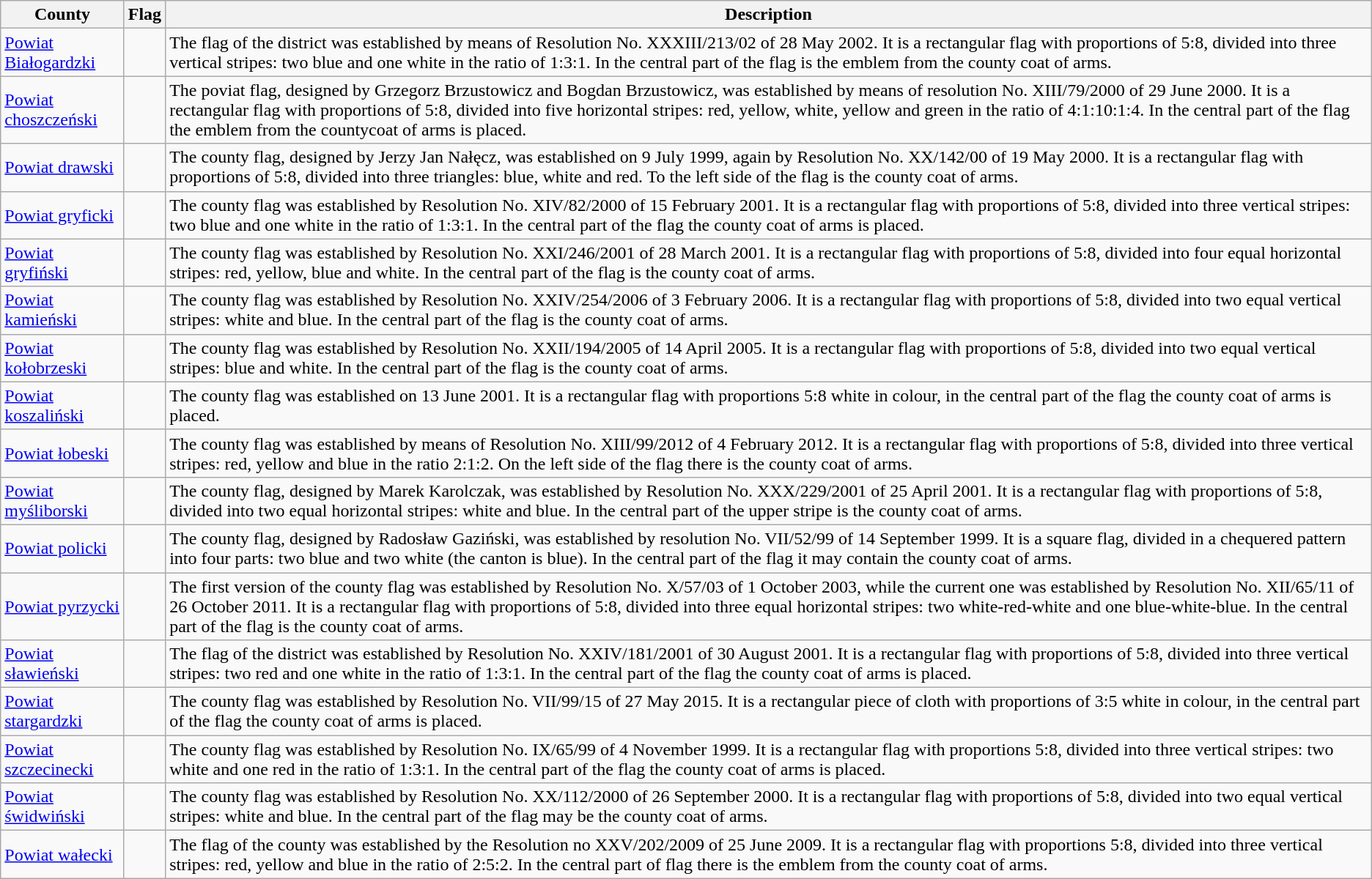<table class="wikitable">
<tr>
<th>County</th>
<th>Flag</th>
<th>Description</th>
</tr>
<tr>
<td><a href='#'>Powiat Białogardzki</a></td>
<td></td>
<td>The flag of the district was established by means of Resolution No. XXXIII/213/02 of 28 May 2002. It is a rectangular flag with proportions  of 5:8, divided into three vertical stripes: two blue and one white in the ratio of 1:3:1. In the central part of the flag is the emblem from the county coat of arms.</td>
</tr>
<tr>
<td><a href='#'>Powiat choszczeński</a></td>
<td></td>
<td>The poviat flag, designed by Grzegorz Brzustowicz and Bogdan Brzustowicz, was established by means of resolution No. XIII/79/2000 of 29 June 2000. It is a rectangular flag with proportions of 5:8, divided into five horizontal stripes: red, yellow, white, yellow and green in the ratio of 4:1:10:1:4. In the central part of the flag the emblem from the countycoat of arms is placed.</td>
</tr>
<tr>
<td><a href='#'>Powiat drawski</a></td>
<td></td>
<td>The county flag, designed by Jerzy Jan Nałęcz, was established on 9 July 1999, again by Resolution No. XX/142/00 of 19 May 2000. It is a rectangular flag with proportions of 5:8, divided into three triangles: blue, white and red. To the left side of the flag is the county coat of arms.</td>
</tr>
<tr>
<td><a href='#'>Powiat gryficki</a></td>
<td></td>
<td>The county flag was established by Resolution No. XIV/82/2000 of 15 February 2001. It is a rectangular flag with proportions of 5:8, divided into three vertical stripes: two blue and one white in the ratio of 1:3:1. In the central part of the flag the county coat of arms is placed.</td>
</tr>
<tr>
<td><a href='#'>Powiat gryfiński</a></td>
<td></td>
<td>The county flag was established by Resolution No. XXI/246/2001 of 28 March 2001. It is a rectangular flag with proportions of 5:8, divided into four equal horizontal stripes: red, yellow, blue and white. In the central part of the flag is the county coat of arms.</td>
</tr>
<tr>
<td><a href='#'>Powiat kamieński</a></td>
<td></td>
<td>The county flag was established by Resolution No. XXIV/254/2006 of 3 February 2006. It is a rectangular flag with proportions of 5:8, divided into two equal vertical stripes: white and blue. In the central part of the flag is the county coat of arms.</td>
</tr>
<tr>
<td><a href='#'>Powiat kołobrzeski</a></td>
<td></td>
<td>The county flag was established by Resolution No. XXII/194/2005 of 14 April 2005. It is a rectangular flag with proportions of 5:8, divided into two equal vertical stripes: blue and white. In the central part of the flag is the county coat of arms.</td>
</tr>
<tr>
<td><a href='#'>Powiat koszaliński</a></td>
<td></td>
<td>The county flag was established on 13 June 2001. It is a rectangular flag with proportions 5:8 white in colour, in the central part of the flag the county coat of arms is placed.</td>
</tr>
<tr>
<td><a href='#'>Powiat łobeski</a></td>
<td></td>
<td>The county flag was established by means of Resolution No. XIII/99/2012 of 4 February 2012. It is a rectangular flag with proportions of 5:8, divided into three vertical stripes: red, yellow and blue in the ratio 2:1:2. On the left side of the flag there is the county coat of arms.</td>
</tr>
<tr>
<td><a href='#'>Powiat myśliborski</a></td>
<td></td>
<td>The county flag, designed by Marek Karolczak, was established by Resolution No. XXX/229/2001 of 25 April 2001. It is a rectangular flag with proportions of 5:8, divided into two equal horizontal stripes: white and blue. In the central part of the upper stripe is the county coat of arms.</td>
</tr>
<tr>
<td><a href='#'>Powiat policki</a></td>
<td></td>
<td>The county flag, designed by Radosław Gaziński, was established by resolution No. VII/52/99 of 14 September 1999. It is a square flag, divided in a chequered pattern into four parts: two blue and two white (the canton is blue). In the central part of the flag it may contain the county coat of arms.</td>
</tr>
<tr>
<td><a href='#'>Powiat pyrzycki</a></td>
<td></td>
<td>The first version of the county flag was established by Resolution No. X/57/03 of 1 October 2003, while the current one was established by Resolution No. XII/65/11 of 26 October 2011. It is a rectangular flag with proportions of 5:8, divided into three equal horizontal stripes: two white-red-white and one blue-white-blue. In the central part of the flag is the county coat of arms.</td>
</tr>
<tr>
<td><a href='#'>Powiat sławieński</a></td>
<td></td>
<td>The flag of the district was established by Resolution No. XXIV/181/2001 of 30 August 2001. It is a rectangular flag with proportions of 5:8, divided into three vertical stripes: two red and one white in the ratio of 1:3:1. In the central part of the flag the county coat of arms is placed.</td>
</tr>
<tr>
<td><a href='#'>Powiat stargardzki</a></td>
<td></td>
<td>The county flag was established by Resolution No. VII/99/15 of 27 May 2015. It is a rectangular piece of cloth with proportions of 3:5 white in colour, in the central part of the flag the county coat of arms is placed.</td>
</tr>
<tr>
<td><a href='#'>Powiat szczecinecki</a></td>
<td></td>
<td>The county flag was established by Resolution No. IX/65/99 of 4 November 1999. It is a rectangular flag with proportions 5:8, divided into three vertical stripes: two white and one red in the ratio of 1:3:1. In the central part of the flag the county coat of arms is placed.</td>
</tr>
<tr>
<td><a href='#'>Powiat świdwiński</a></td>
<td></td>
<td>The county flag was established by Resolution No. XX/112/2000 of 26 September 2000. It is a rectangular flag with proportions of 5:8, divided into two equal vertical stripes: white and blue. In the central part of the flag may be the county coat of arms.</td>
</tr>
<tr>
<td><a href='#'>Powiat wałecki</a></td>
<td></td>
<td>The flag of the county was established by the Resolution no XXV/202/2009 of 25 June 2009. It is a rectangular flag with proportions 5:8, divided into three vertical stripes: red, yellow and blue in the ratio of 2:5:2. In the central part of flag there is the emblem from the county coat of arms.</td>
</tr>
</table>
